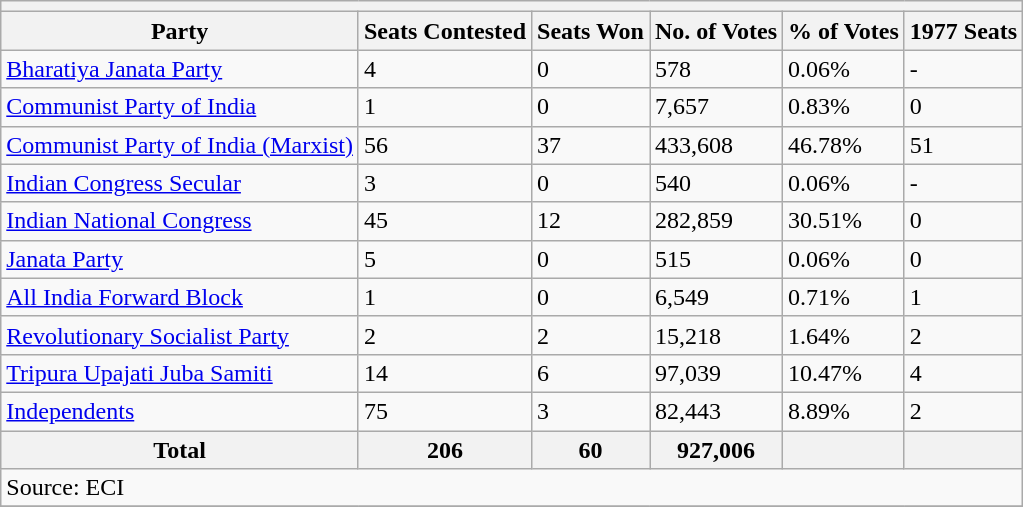<table class="wikitable sortable">
<tr>
<th colspan=10></th>
</tr>
<tr>
<th>Party</th>
<th>Seats Contested</th>
<th>Seats Won</th>
<th>No. of Votes</th>
<th>% of Votes</th>
<th>1977 Seats</th>
</tr>
<tr>
<td><a href='#'>Bharatiya Janata Party</a></td>
<td>4</td>
<td>0</td>
<td>578</td>
<td>0.06%</td>
<td>-</td>
</tr>
<tr>
<td><a href='#'>Communist Party of India</a></td>
<td>1</td>
<td>0</td>
<td>7,657</td>
<td>0.83%</td>
<td>0</td>
</tr>
<tr>
<td><a href='#'>Communist Party of India (Marxist)</a></td>
<td>56</td>
<td>37</td>
<td>433,608</td>
<td>46.78%</td>
<td>51</td>
</tr>
<tr>
<td><a href='#'>Indian Congress Secular</a></td>
<td>3</td>
<td>0</td>
<td>540</td>
<td>0.06%</td>
<td>-</td>
</tr>
<tr>
<td><a href='#'>Indian National Congress</a></td>
<td>45</td>
<td>12</td>
<td>282,859</td>
<td>30.51%</td>
<td>0</td>
</tr>
<tr>
<td><a href='#'>Janata Party</a></td>
<td>5</td>
<td>0</td>
<td>515</td>
<td>0.06%</td>
<td>0</td>
</tr>
<tr>
<td><a href='#'>All India Forward Block</a></td>
<td>1</td>
<td>0</td>
<td>6,549</td>
<td>0.71%</td>
<td>1</td>
</tr>
<tr>
<td><a href='#'>Revolutionary Socialist Party</a></td>
<td>2</td>
<td>2</td>
<td>15,218</td>
<td>1.64%</td>
<td>2</td>
</tr>
<tr>
<td><a href='#'>Tripura Upajati Juba Samiti</a></td>
<td>14</td>
<td>6</td>
<td>97,039</td>
<td>10.47%</td>
<td>4</td>
</tr>
<tr>
<td><a href='#'>Independents</a></td>
<td>75</td>
<td>3</td>
<td>82,443</td>
<td>8.89%</td>
<td>2</td>
</tr>
<tr>
<th>Total</th>
<th>206</th>
<th>60</th>
<th>927,006</th>
<th></th>
<th></th>
</tr>
<tr>
<td colspan=10>Source: ECI</td>
</tr>
<tr>
</tr>
</table>
